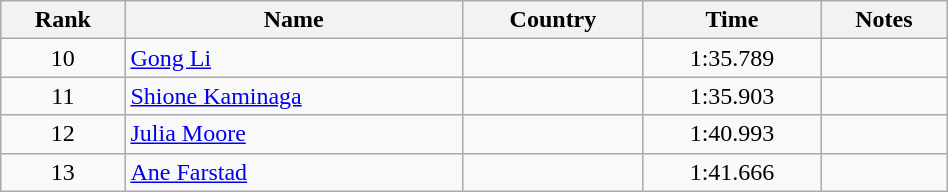<table class="wikitable sortable" style="text-align:center" width=50%>
<tr>
<th>Rank</th>
<th>Name</th>
<th>Country</th>
<th>Time</th>
<th>Notes</th>
</tr>
<tr>
<td>10</td>
<td align=left><a href='#'>Gong Li</a></td>
<td align=left></td>
<td>1:35.789</td>
<td></td>
</tr>
<tr>
<td>11</td>
<td align=left><a href='#'>Shione Kaminaga</a></td>
<td align=left></td>
<td>1:35.903</td>
<td></td>
</tr>
<tr>
<td>12</td>
<td align=left><a href='#'>Julia Moore</a></td>
<td align=left></td>
<td>1:40.993</td>
<td></td>
</tr>
<tr>
<td>13</td>
<td align=left><a href='#'>Ane Farstad</a></td>
<td align=left></td>
<td>1:41.666</td>
<td></td>
</tr>
</table>
